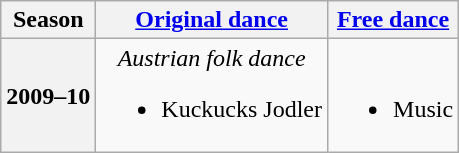<table class=wikitable style=text-align:center>
<tr>
<th>Season</th>
<th><a href='#'>Original dance</a></th>
<th><a href='#'>Free dance</a></th>
</tr>
<tr>
<th>2009–10 <br> </th>
<td><em>Austrian folk dance</em><br><ul><li>Kuckucks Jodler</li></ul></td>
<td><br><ul><li>Music <br></li></ul></td>
</tr>
</table>
